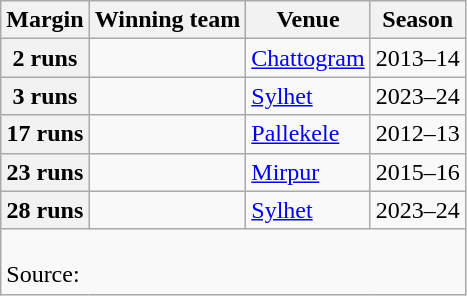<table class="wikitable">
<tr>
<th align="center"><strong>Margin</strong></th>
<th align="center"><strong>Winning team</strong></th>
<th align="center"><strong>Venue</strong></th>
<th align="center"><strong>Season</strong></th>
</tr>
<tr>
<th>2 runs</th>
<td></td>
<td><a href='#'>Chattogram</a></td>
<td>2013–14</td>
</tr>
<tr>
<th>3 runs</th>
<td></td>
<td><a href='#'>Sylhet</a></td>
<td>2023–24</td>
</tr>
<tr>
<th>17 runs</th>
<td></td>
<td><a href='#'>Pallekele</a></td>
<td>2012–13</td>
</tr>
<tr>
<th>23 runs</th>
<td></td>
<td><a href='#'>Mirpur</a></td>
<td>2015–16</td>
</tr>
<tr>
<th>28 runs</th>
<td></td>
<td><a href='#'>Sylhet</a></td>
<td>2023–24</td>
</tr>
<tr>
<td colspan="5"><br>Source:</td>
</tr>
</table>
